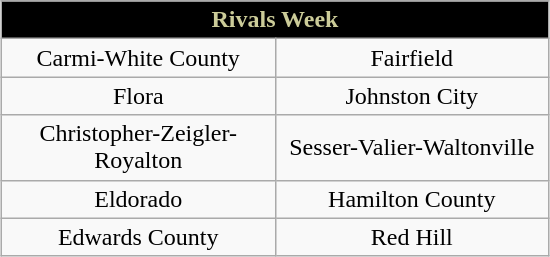<table class="wikitable" border="1" style="text-align:center; margin: 1em auto;">
<tr style="background: black; color: #cccc99">
<td colspan="2"><strong>Rivals Week</strong></td>
</tr>
<tr>
<td width="175">Carmi-White County</td>
<td width="175">Fairfield</td>
</tr>
<tr>
<td>Flora</td>
<td>Johnston City</td>
</tr>
<tr>
<td>Christopher-Zeigler-Royalton</td>
<td>Sesser-Valier-Waltonville</td>
</tr>
<tr>
<td>Eldorado</td>
<td>Hamilton County</td>
</tr>
<tr>
<td>Edwards County</td>
<td>Red Hill</td>
</tr>
</table>
